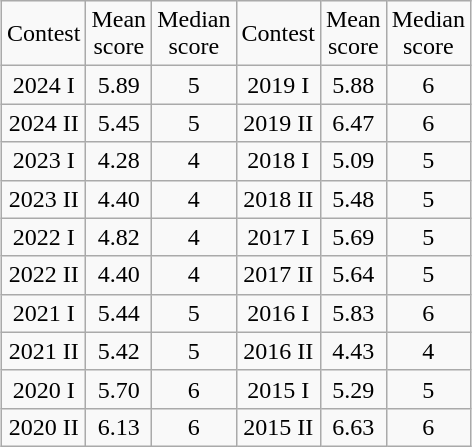<table class="wikitable" style="margin:1em auto; text-align:center;">
<tr>
<td>Contest</td>
<td>Mean<br>score</td>
<td>Median<br>score</td>
<td>Contest</td>
<td>Mean<br>score</td>
<td>Median<br>score</td>
</tr>
<tr>
<td>2024 I</td>
<td>5.89</td>
<td>5</td>
<td>2019 I</td>
<td>5.88</td>
<td>6</td>
</tr>
<tr>
<td>2024 II</td>
<td>5.45</td>
<td>5</td>
<td>2019 II</td>
<td>6.47</td>
<td>6</td>
</tr>
<tr>
<td>2023 I</td>
<td>4.28</td>
<td>4</td>
<td>2018 I</td>
<td>5.09</td>
<td>5</td>
</tr>
<tr>
<td>2023 II</td>
<td>4.40</td>
<td>4</td>
<td>2018 II</td>
<td>5.48</td>
<td>5</td>
</tr>
<tr>
<td>2022 I</td>
<td>4.82</td>
<td>4</td>
<td>2017 I</td>
<td>5.69</td>
<td>5</td>
</tr>
<tr>
<td>2022 II</td>
<td>4.40</td>
<td>4</td>
<td>2017 II</td>
<td>5.64</td>
<td>5</td>
</tr>
<tr>
<td>2021 I</td>
<td>5.44</td>
<td>5</td>
<td>2016 I</td>
<td>5.83</td>
<td>6</td>
</tr>
<tr>
<td>2021 II</td>
<td>5.42</td>
<td>5</td>
<td>2016 II</td>
<td>4.43</td>
<td>4</td>
</tr>
<tr>
<td>2020 I</td>
<td>5.70</td>
<td>6</td>
<td>2015 I</td>
<td>5.29</td>
<td>5</td>
</tr>
<tr>
<td>2020 II</td>
<td>6.13</td>
<td>6</td>
<td>2015 II</td>
<td>6.63</td>
<td>6</td>
</tr>
</table>
